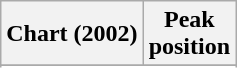<table class="wikitable sortable">
<tr>
<th>Chart (2002)</th>
<th>Peak<br>position</th>
</tr>
<tr>
</tr>
<tr>
</tr>
<tr>
</tr>
<tr>
</tr>
<tr>
</tr>
<tr>
</tr>
</table>
